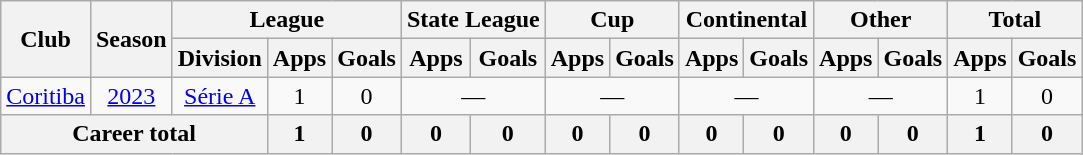<table class="wikitable" style="text-align: center;">
<tr>
<th rowspan="2">Club</th>
<th rowspan="2">Season</th>
<th colspan="3">League</th>
<th colspan="2">State League</th>
<th colspan="2">Cup</th>
<th colspan="2">Continental</th>
<th colspan="2">Other</th>
<th colspan="2">Total</th>
</tr>
<tr>
<th>Division</th>
<th>Apps</th>
<th>Goals</th>
<th>Apps</th>
<th>Goals</th>
<th>Apps</th>
<th>Goals</th>
<th>Apps</th>
<th>Goals</th>
<th>Apps</th>
<th>Goals</th>
<th>Apps</th>
<th>Goals</th>
</tr>
<tr>
<td valign="center"><a href='#'>Coritiba</a></td>
<td><a href='#'>2023</a></td>
<td><a href='#'>Série A</a></td>
<td>1</td>
<td>0</td>
<td colspan="2">—</td>
<td colspan="2">—</td>
<td colspan="2">—</td>
<td colspan="2">—</td>
<td>1</td>
<td>0</td>
</tr>
<tr>
<th colspan="3"><strong>Career total</strong></th>
<th>1</th>
<th>0</th>
<th>0</th>
<th>0</th>
<th>0</th>
<th>0</th>
<th>0</th>
<th>0</th>
<th>0</th>
<th>0</th>
<th>1</th>
<th>0</th>
</tr>
</table>
